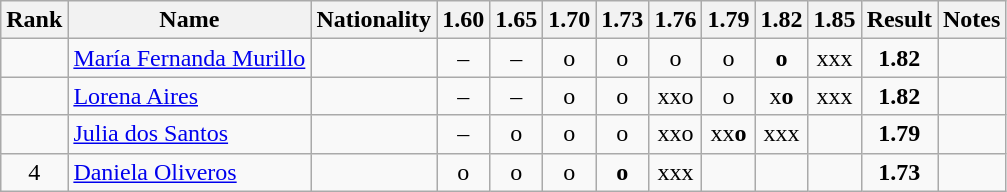<table class="wikitable sortable" style="text-align:center">
<tr>
<th>Rank</th>
<th>Name</th>
<th>Nationality</th>
<th>1.60</th>
<th>1.65</th>
<th>1.70</th>
<th>1.73</th>
<th>1.76</th>
<th>1.79</th>
<th>1.82</th>
<th>1.85</th>
<th>Result</th>
<th>Notes</th>
</tr>
<tr>
<td></td>
<td align=left><a href='#'>María Fernanda Murillo</a></td>
<td align=left></td>
<td>–</td>
<td>–</td>
<td>o</td>
<td>o</td>
<td>o</td>
<td>o</td>
<td><strong>o</strong></td>
<td>xxx</td>
<td><strong>1.82</strong></td>
<td></td>
</tr>
<tr>
<td></td>
<td align=left><a href='#'>Lorena Aires</a></td>
<td align=left></td>
<td>–</td>
<td>–</td>
<td>o</td>
<td>o</td>
<td>xxo</td>
<td>o</td>
<td>x<strong>o</strong></td>
<td>xxx</td>
<td><strong>1.82</strong></td>
<td><strong></strong></td>
</tr>
<tr>
<td></td>
<td align=left><a href='#'>Julia dos Santos</a></td>
<td align=left></td>
<td>–</td>
<td>o</td>
<td>o</td>
<td>o</td>
<td>xxo</td>
<td>xx<strong>o</strong></td>
<td>xxx</td>
<td></td>
<td><strong>1.79</strong></td>
<td></td>
</tr>
<tr>
<td>4</td>
<td align=left><a href='#'>Daniela Oliveros</a></td>
<td align=left></td>
<td>o</td>
<td>o</td>
<td>o</td>
<td><strong>o</strong></td>
<td>xxx</td>
<td></td>
<td></td>
<td></td>
<td><strong>1.73</strong></td>
<td></td>
</tr>
</table>
